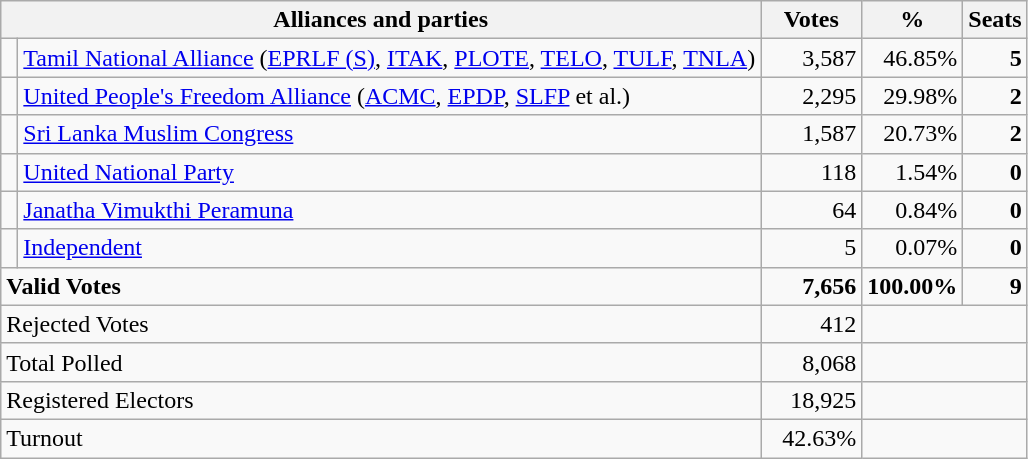<table class="wikitable" border="1" style="text-align:right;">
<tr>
<th valign=bottom align=left colspan=2>Alliances and parties</th>
<th valign=bottom align=center width="60">Votes</th>
<th valign=bottom align=center width="50">%</th>
<th valign=bottom align=center>Seats</th>
</tr>
<tr>
<td bgcolor=> </td>
<td align=left><a href='#'>Tamil National Alliance</a> (<a href='#'>EPRLF (S)</a>, <a href='#'>ITAK</a>, <a href='#'>PLOTE</a>, <a href='#'>TELO</a>, <a href='#'>TULF</a>, <a href='#'>TNLA</a>)</td>
<td>3,587</td>
<td>46.85%</td>
<td><strong>5</strong></td>
</tr>
<tr>
<td bgcolor=> </td>
<td align=left><a href='#'>United People's Freedom Alliance</a> (<a href='#'>ACMC</a>, <a href='#'>EPDP</a>, <a href='#'>SLFP</a> et al.)</td>
<td>2,295</td>
<td>29.98%</td>
<td><strong>2</strong></td>
</tr>
<tr>
<td bgcolor=> </td>
<td align=left><a href='#'>Sri Lanka Muslim Congress</a></td>
<td>1,587</td>
<td>20.73%</td>
<td><strong>2</strong></td>
</tr>
<tr>
<td bgcolor=> </td>
<td align=left><a href='#'>United National Party</a></td>
<td>118</td>
<td>1.54%</td>
<td><strong>0</strong></td>
</tr>
<tr>
<td bgcolor=> </td>
<td align=left><a href='#'>Janatha Vimukthi Peramuna</a></td>
<td>64</td>
<td>0.84%</td>
<td><strong>0</strong></td>
</tr>
<tr>
<td></td>
<td align=left><a href='#'>Independent</a></td>
<td>5</td>
<td>0.07%</td>
<td><strong>0</strong></td>
</tr>
<tr>
<td colspan=2 align=left><strong>Valid Votes</strong></td>
<td><strong>7,656</strong></td>
<td><strong>100.00%</strong></td>
<td><strong>9</strong></td>
</tr>
<tr>
<td colspan=2 align=left>Rejected Votes</td>
<td>412</td>
<td colspan=2></td>
</tr>
<tr>
<td colspan=2 align=left>Total Polled</td>
<td>8,068</td>
<td colspan=2></td>
</tr>
<tr>
<td colspan=2 align=left>Registered Electors</td>
<td>18,925</td>
<td colspan=2></td>
</tr>
<tr>
<td colspan=2 align=left>Turnout</td>
<td>42.63%</td>
<td colspan=2></td>
</tr>
</table>
